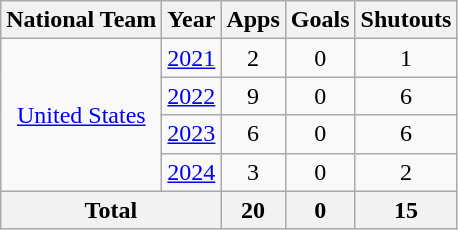<table class="wikitable" style="text-align:center">
<tr>
<th>National Team</th>
<th>Year</th>
<th>Apps</th>
<th>Goals</th>
<th>Shutouts</th>
</tr>
<tr>
<td rowspan=4><a href='#'>United States</a></td>
<td><a href='#'>2021</a></td>
<td>2</td>
<td>0</td>
<td>1</td>
</tr>
<tr>
<td><a href='#'>2022</a></td>
<td>9</td>
<td>0</td>
<td>6</td>
</tr>
<tr>
<td><a href='#'>2023</a></td>
<td>6</td>
<td>0</td>
<td>6</td>
</tr>
<tr>
<td><a href='#'>2024</a></td>
<td>3</td>
<td>0</td>
<td>2</td>
</tr>
<tr>
<th colspan=2>Total</th>
<th>20</th>
<th>0</th>
<th>15</th>
</tr>
</table>
